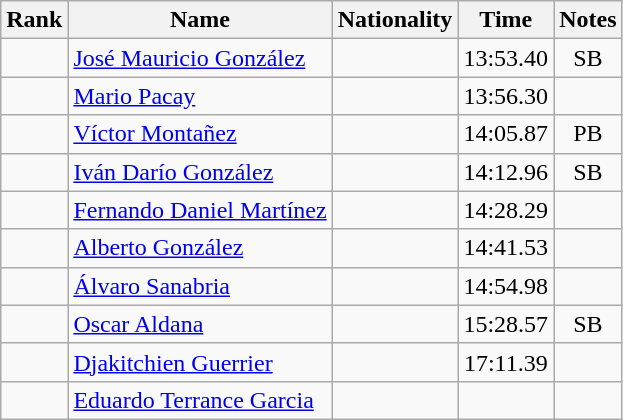<table class="wikitable sortable" style="text-align:center">
<tr>
<th>Rank</th>
<th>Name</th>
<th>Nationality</th>
<th>Time</th>
<th>Notes</th>
</tr>
<tr>
<td></td>
<td align=left><a href='#'>José Mauricio González</a></td>
<td align=left></td>
<td>13:53.40</td>
<td>SB</td>
</tr>
<tr>
<td></td>
<td align=left><a href='#'>Mario Pacay</a></td>
<td align=left></td>
<td>13:56.30</td>
<td></td>
</tr>
<tr>
<td></td>
<td align=left><a href='#'>Víctor Montañez</a></td>
<td align=left></td>
<td>14:05.87</td>
<td>PB</td>
</tr>
<tr>
<td></td>
<td align=left><a href='#'>Iván Darío González</a></td>
<td align=left></td>
<td>14:12.96</td>
<td>SB</td>
</tr>
<tr>
<td></td>
<td align=left><a href='#'>Fernando Daniel Martínez</a></td>
<td align=left></td>
<td>14:28.29</td>
<td></td>
</tr>
<tr>
<td></td>
<td align=left><a href='#'>Alberto González</a></td>
<td align=left></td>
<td>14:41.53</td>
<td></td>
</tr>
<tr>
<td></td>
<td align=left><a href='#'>Álvaro Sanabria</a></td>
<td align=left></td>
<td>14:54.98</td>
<td></td>
</tr>
<tr>
<td></td>
<td align=left><a href='#'>Oscar Aldana</a></td>
<td align=left></td>
<td>15:28.57</td>
<td>SB</td>
</tr>
<tr>
<td></td>
<td align=left><a href='#'>Djakitchien Guerrier</a></td>
<td align=left></td>
<td>17:11.39</td>
<td></td>
</tr>
<tr>
<td></td>
<td align=left><a href='#'>Eduardo Terrance Garcia</a></td>
<td align=left></td>
<td></td>
<td></td>
</tr>
</table>
